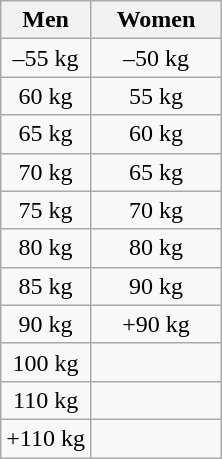<table class="wikitable" style="text-align:center">
<tr>
<th>Men</th>
<th width=80>Women</th>
</tr>
<tr>
<td>–55 kg</td>
<td>–50 kg</td>
</tr>
<tr>
<td>60 kg</td>
<td>55 kg</td>
</tr>
<tr>
<td>65 kg</td>
<td>60 kg</td>
</tr>
<tr>
<td>70 kg</td>
<td>65 kg</td>
</tr>
<tr>
<td>75 kg</td>
<td>70 kg</td>
</tr>
<tr>
<td>80 kg</td>
<td>80 kg</td>
</tr>
<tr>
<td>85 kg</td>
<td>90 kg</td>
</tr>
<tr>
<td>90 kg</td>
<td>+90 kg</td>
</tr>
<tr>
<td>100 kg</td>
<td></td>
</tr>
<tr>
<td>110 kg</td>
<td></td>
</tr>
<tr>
<td>+110 kg</td>
<td></td>
</tr>
</table>
